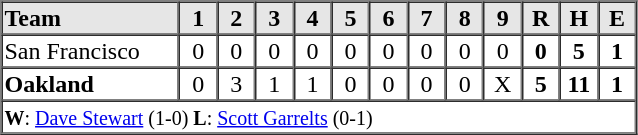<table border=1 cellspacing=0 width=425 style="margin-left:3em;">
<tr style="text-align:center; background-color:#e6e6e6;">
<th align=left width=28%>Team</th>
<th width=6%>1</th>
<th width=6%>2</th>
<th width=6%>3</th>
<th width=6%>4</th>
<th width=6%>5</th>
<th width=6%>6</th>
<th width=6%>7</th>
<th width=6%>8</th>
<th width=6%>9</th>
<th width=6%>R</th>
<th width=6%>H</th>
<th width=6%>E</th>
</tr>
<tr style="text-align:center;">
<td align=left>San Francisco</td>
<td>0</td>
<td>0</td>
<td>0</td>
<td>0</td>
<td>0</td>
<td>0</td>
<td>0</td>
<td>0</td>
<td>0</td>
<td><strong>0</strong></td>
<td><strong>5</strong></td>
<td><strong>1</strong></td>
</tr>
<tr style="text-align:center;">
<td align=left><strong>Oakland</strong></td>
<td>0</td>
<td>3</td>
<td>1</td>
<td>1</td>
<td>0</td>
<td>0</td>
<td>0</td>
<td>0</td>
<td>X</td>
<td><strong>5</strong></td>
<td><strong>11</strong></td>
<td><strong>1</strong></td>
</tr>
<tr style="text-align:left;">
<td colspan=13><small><strong>W</strong>: <a href='#'>Dave Stewart</a> (1-0)   <strong>L</strong>: <a href='#'>Scott Garrelts</a> (0-1)  </small></td>
</tr>
<tr style="text-align:left;">
</tr>
</table>
